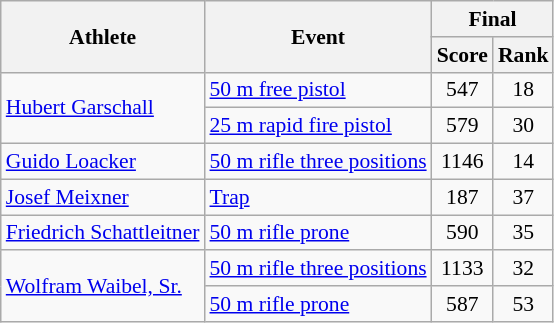<table class="wikitable" style="font-size:90%">
<tr>
<th rowspan="2">Athlete</th>
<th rowspan="2">Event</th>
<th colspan="2">Final</th>
</tr>
<tr>
<th>Score</th>
<th>Rank</th>
</tr>
<tr>
<td rowspan=2><a href='#'>Hubert Garschall</a></td>
<td><a href='#'>50 m free pistol</a></td>
<td align="center">547</td>
<td align="center">18</td>
</tr>
<tr>
<td><a href='#'>25 m rapid fire pistol</a></td>
<td align="center">579</td>
<td align="center">30</td>
</tr>
<tr>
<td><a href='#'>Guido Loacker</a></td>
<td><a href='#'>50 m rifle three positions</a></td>
<td align="center">1146</td>
<td align="center">14</td>
</tr>
<tr>
<td><a href='#'>Josef Meixner</a></td>
<td><a href='#'>Trap</a></td>
<td align="center">187</td>
<td align="center">37</td>
</tr>
<tr>
<td><a href='#'>Friedrich Schattleitner</a></td>
<td><a href='#'>50 m rifle prone</a></td>
<td align="center">590</td>
<td align="center">35</td>
</tr>
<tr>
<td rowspan=2><a href='#'>Wolfram Waibel, Sr.</a></td>
<td><a href='#'>50 m rifle three positions</a></td>
<td align="center">1133</td>
<td align="center">32</td>
</tr>
<tr>
<td><a href='#'>50 m rifle prone</a></td>
<td align="center">587</td>
<td align="center">53</td>
</tr>
</table>
